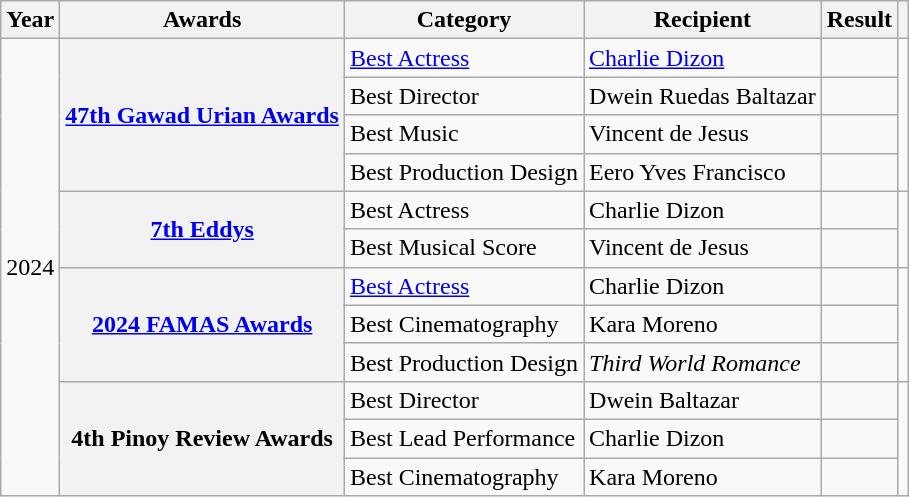<table class="wikitable sortable plainrowheaders">
<tr>
<th>Year</th>
<th>Awards</th>
<th>Category</th>
<th>Recipient</th>
<th>Result</th>
<th scope="col" class="unsortable"></th>
</tr>
<tr>
<td rowspan="12">2024</td>
<th scope="row" rowspan="4"><a href='#'>47th Gawad Urian Awards</a></th>
<td><a href='#'>Best Actress</a></td>
<td><a href='#'>Charlie Dizon</a></td>
<td></td>
<td rowspan="4"></td>
</tr>
<tr>
<td>Best Director</td>
<td>Dwein Ruedas Baltazar</td>
<td></td>
</tr>
<tr>
<td>Best Music</td>
<td>Vincent de Jesus</td>
<td></td>
</tr>
<tr>
<td>Best Production Design</td>
<td>Eero Yves Francisco</td>
<td></td>
</tr>
<tr>
<th scope="row" rowspan="2"><a href='#'>7th Eddys</a></th>
<td>Best Actress</td>
<td>Charlie Dizon</td>
<td></td>
<td rowspan="2"></td>
</tr>
<tr>
<td>Best Musical Score</td>
<td>Vincent de Jesus</td>
<td></td>
</tr>
<tr>
<th scope="row" rowspan="3"><a href='#'>2024 FAMAS Awards</a></th>
<td><a href='#'>Best Actress</a></td>
<td>Charlie Dizon</td>
<td></td>
<td rowspan="3"></td>
</tr>
<tr>
<td>Best Cinematography</td>
<td>Kara Moreno</td>
<td></td>
</tr>
<tr>
<td>Best Production Design</td>
<td><em>Third World Romance</em></td>
<td></td>
</tr>
<tr>
<th scope="row" rowspan="3">4th Pinoy Review Awards</th>
<td>Best Director</td>
<td>Dwein Baltazar</td>
<td></td>
<td rowspan="3"></td>
</tr>
<tr>
<td>Best Lead Performance</td>
<td>Charlie Dizon</td>
<td></td>
</tr>
<tr>
<td>Best Cinematography</td>
<td>Kara Moreno</td>
<td></td>
</tr>
</table>
